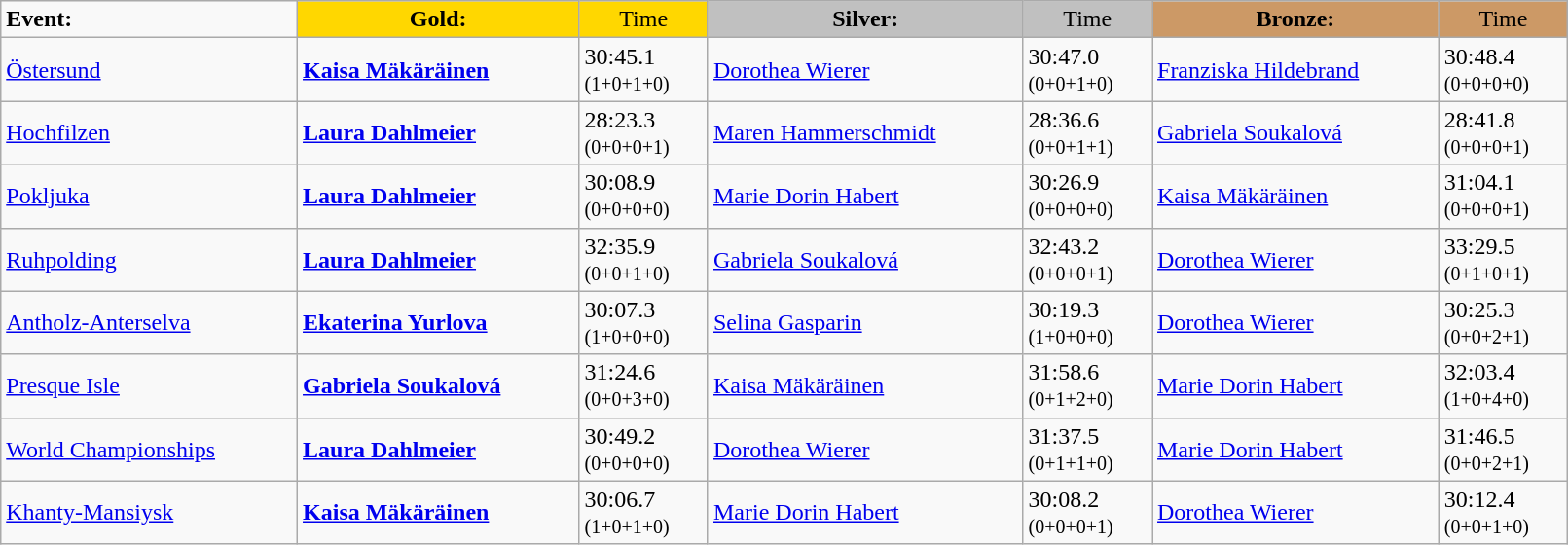<table class="wikitable" width=85%>
<tr>
<td><strong>Event:</strong></td>
<td style="text-align:center;background-color:gold;"><strong>Gold:</strong></td>
<td style="text-align:center;background-color:gold;">Time</td>
<td style="text-align:center;background-color:silver;"><strong>Silver:</strong></td>
<td style="text-align:center;background-color:silver;">Time</td>
<td style="text-align:center;background-color:#CC9966;"><strong>Bronze:</strong></td>
<td style="text-align:center;background-color:#CC9966;">Time</td>
</tr>
<tr>
<td><a href='#'>Östersund</a><br></td>
<td><strong><a href='#'>Kaisa Mäkäräinen</a></strong><br><small></small></td>
<td>30:45.1<br><small>(1+0+1+0)</small></td>
<td><a href='#'>Dorothea Wierer</a><br><small></small></td>
<td>30:47.0<br><small>(0+0+1+0)</small></td>
<td><a href='#'>Franziska Hildebrand</a><br><small></small></td>
<td>30:48.4<br><small>(0+0+0+0)</small></td>
</tr>
<tr>
<td><a href='#'>Hochfilzen</a><br></td>
<td><strong><a href='#'>Laura Dahlmeier</a></strong><br><small></small></td>
<td>28:23.3<br><small>(0+0+0+1)</small></td>
<td><a href='#'>Maren Hammerschmidt</a><br><small></small></td>
<td>28:36.6<br><small>(0+0+1+1)</small></td>
<td><a href='#'>Gabriela Soukalová</a><br><small></small></td>
<td>28:41.8<br><small>(0+0+0+1)</small></td>
</tr>
<tr>
<td><a href='#'>Pokljuka</a><br></td>
<td><strong><a href='#'>Laura Dahlmeier</a></strong><br><small></small></td>
<td>30:08.9<br><small>(0+0+0+0)</small></td>
<td><a href='#'>Marie Dorin Habert</a><br><small></small></td>
<td>30:26.9<br><small>(0+0+0+0)</small></td>
<td><a href='#'>Kaisa Mäkäräinen</a><br><small></small></td>
<td>31:04.1<br><small>(0+0+0+1)</small></td>
</tr>
<tr>
<td><a href='#'>Ruhpolding</a><br></td>
<td><strong><a href='#'>Laura Dahlmeier</a></strong><br><small></small></td>
<td>32:35.9<br><small>(0+0+1+0)</small></td>
<td><a href='#'>Gabriela Soukalová</a><br><small></small></td>
<td>32:43.2<br><small>(0+0+0+1)</small></td>
<td><a href='#'>Dorothea Wierer</a><br><small></small></td>
<td>33:29.5<br><small>(0+1+0+1)</small></td>
</tr>
<tr>
<td><a href='#'>Antholz-Anterselva</a><br></td>
<td><strong><a href='#'>Ekaterina Yurlova</a></strong><br><small></small></td>
<td>30:07.3<br><small>(1+0+0+0)</small></td>
<td><a href='#'>Selina Gasparin</a><br><small></small></td>
<td>30:19.3<br><small>(1+0+0+0)</small></td>
<td><a href='#'>Dorothea Wierer</a><br><small></small></td>
<td>30:25.3<br><small>(0+0+2+1)</small></td>
</tr>
<tr>
<td><a href='#'>Presque Isle</a><br></td>
<td><strong><a href='#'>Gabriela Soukalová</a></strong><br><small></small></td>
<td>31:24.6<br><small>(0+0+3+0)</small></td>
<td><a href='#'>Kaisa Mäkäräinen</a><br><small></small></td>
<td>31:58.6<br><small>(0+1+2+0)</small></td>
<td><a href='#'>Marie Dorin Habert</a><br><small></small></td>
<td>32:03.4<br><small>(1+0+4+0)</small></td>
</tr>
<tr>
<td><a href='#'>World Championships</a><br></td>
<td><strong><a href='#'>Laura Dahlmeier</a></strong><br><small></small></td>
<td>30:49.2<br><small>(0+0+0+0)</small></td>
<td><a href='#'>Dorothea Wierer</a><br><small></small></td>
<td>31:37.5<br><small>(0+1+1+0)</small></td>
<td><a href='#'>Marie Dorin Habert</a><br><small></small></td>
<td>31:46.5<br><small>(0+0+2+1)</small></td>
</tr>
<tr>
<td><a href='#'>Khanty-Mansiysk</a><br></td>
<td><strong><a href='#'>Kaisa Mäkäräinen</a></strong><br><small></small></td>
<td>30:06.7<br><small>(1+0+1+0)</small></td>
<td><a href='#'>Marie Dorin Habert</a><br><small></small></td>
<td>30:08.2<br><small>(0+0+0+1)</small></td>
<td><a href='#'>Dorothea Wierer</a><br><small></small></td>
<td>30:12.4<br><small>(0+0+1+0)</small></td>
</tr>
</table>
